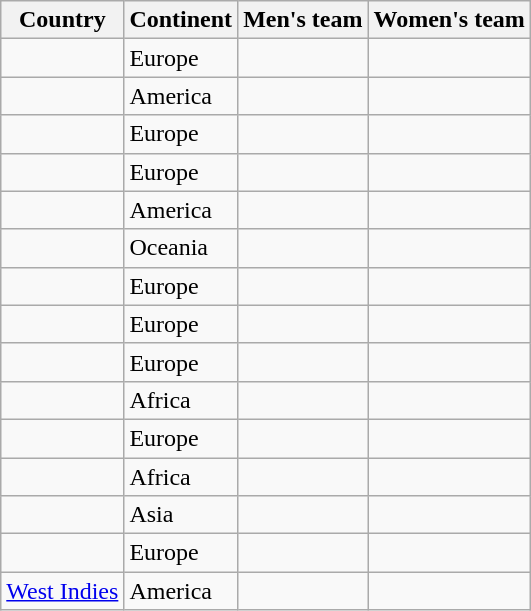<table class="wikitable sortable">
<tr>
<th>Country</th>
<th>Continent</th>
<th>Men's team</th>
<th>Women's team</th>
</tr>
<tr>
<td></td>
<td>Europe</td>
<td></td>
<td></td>
</tr>
<tr>
<td></td>
<td>America</td>
<td></td>
<td></td>
</tr>
<tr>
<td></td>
<td>Europe</td>
<td></td>
<td></td>
</tr>
<tr>
<td></td>
<td>Europe</td>
<td></td>
<td></td>
</tr>
<tr>
<td></td>
<td>America</td>
<td></td>
<td></td>
</tr>
<tr>
<td></td>
<td>Oceania</td>
<td></td>
<td></td>
</tr>
<tr>
<td></td>
<td>Europe</td>
<td></td>
<td></td>
</tr>
<tr>
<td></td>
<td>Europe</td>
<td></td>
<td></td>
</tr>
<tr>
<td></td>
<td>Europe</td>
<td></td>
<td></td>
</tr>
<tr>
<td></td>
<td>Africa</td>
<td></td>
<td></td>
</tr>
<tr>
<td></td>
<td>Europe</td>
<td></td>
<td></td>
</tr>
<tr>
<td></td>
<td>Africa</td>
<td></td>
<td></td>
</tr>
<tr>
<td></td>
<td>Asia</td>
<td></td>
<td></td>
</tr>
<tr>
<td></td>
<td>Europe</td>
<td></td>
<td></td>
</tr>
<tr>
<td> <a href='#'>West Indies</a></td>
<td>America</td>
<td></td>
<td></td>
</tr>
</table>
